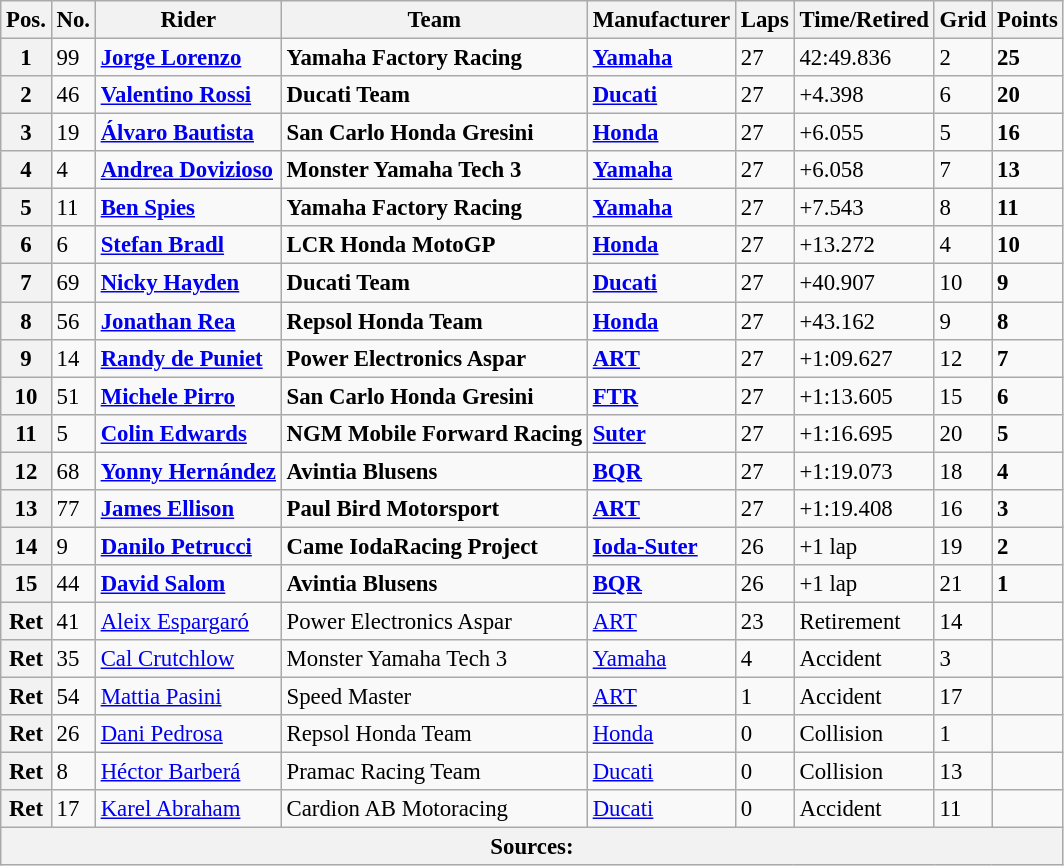<table class="wikitable" style="font-size: 95%;">
<tr>
<th>Pos.</th>
<th>No.</th>
<th>Rider</th>
<th>Team</th>
<th>Manufacturer</th>
<th>Laps</th>
<th>Time/Retired</th>
<th>Grid</th>
<th>Points</th>
</tr>
<tr>
<th>1</th>
<td>99</td>
<td> <strong><a href='#'>Jorge Lorenzo</a></strong></td>
<td><strong>Yamaha Factory Racing</strong></td>
<td><strong><a href='#'>Yamaha</a></strong></td>
<td>27</td>
<td>42:49.836</td>
<td>2</td>
<td><strong>25</strong></td>
</tr>
<tr>
<th>2</th>
<td>46</td>
<td> <strong><a href='#'>Valentino Rossi</a></strong></td>
<td><strong>Ducati Team</strong></td>
<td><strong><a href='#'>Ducati</a></strong></td>
<td>27</td>
<td>+4.398</td>
<td>6</td>
<td><strong>20</strong></td>
</tr>
<tr>
<th>3</th>
<td>19</td>
<td> <strong><a href='#'>Álvaro Bautista</a></strong></td>
<td><strong>San Carlo Honda Gresini</strong></td>
<td><strong><a href='#'>Honda</a></strong></td>
<td>27</td>
<td>+6.055</td>
<td>5</td>
<td><strong>16</strong></td>
</tr>
<tr>
<th>4</th>
<td>4</td>
<td> <strong><a href='#'>Andrea Dovizioso</a></strong></td>
<td><strong>Monster Yamaha Tech 3</strong></td>
<td><strong><a href='#'>Yamaha</a></strong></td>
<td>27</td>
<td>+6.058</td>
<td>7</td>
<td><strong>13</strong></td>
</tr>
<tr>
<th>5</th>
<td>11</td>
<td> <strong><a href='#'>Ben Spies</a></strong></td>
<td><strong>Yamaha Factory Racing</strong></td>
<td><strong><a href='#'>Yamaha</a></strong></td>
<td>27</td>
<td>+7.543</td>
<td>8</td>
<td><strong>11</strong></td>
</tr>
<tr>
<th>6</th>
<td>6</td>
<td> <strong><a href='#'>Stefan Bradl</a></strong></td>
<td><strong>LCR Honda MotoGP</strong></td>
<td><strong><a href='#'>Honda</a></strong></td>
<td>27</td>
<td>+13.272</td>
<td>4</td>
<td><strong>10</strong></td>
</tr>
<tr>
<th>7</th>
<td>69</td>
<td> <strong><a href='#'>Nicky Hayden</a></strong></td>
<td><strong>Ducati Team</strong></td>
<td><strong><a href='#'>Ducati</a></strong></td>
<td>27</td>
<td>+40.907</td>
<td>10</td>
<td><strong>9</strong></td>
</tr>
<tr>
<th>8</th>
<td>56</td>
<td> <strong><a href='#'>Jonathan Rea</a></strong></td>
<td><strong>Repsol Honda Team</strong></td>
<td><strong><a href='#'>Honda</a></strong></td>
<td>27</td>
<td>+43.162</td>
<td>9</td>
<td><strong>8</strong></td>
</tr>
<tr>
<th>9</th>
<td>14</td>
<td> <strong><a href='#'>Randy de Puniet</a></strong></td>
<td><strong>Power Electronics Aspar</strong></td>
<td><strong><a href='#'>ART</a></strong></td>
<td>27</td>
<td>+1:09.627</td>
<td>12</td>
<td><strong>7</strong></td>
</tr>
<tr>
<th>10</th>
<td>51</td>
<td> <strong><a href='#'>Michele Pirro</a></strong></td>
<td><strong>San Carlo Honda Gresini</strong></td>
<td><strong><a href='#'>FTR</a></strong></td>
<td>27</td>
<td>+1:13.605</td>
<td>15</td>
<td><strong>6</strong></td>
</tr>
<tr>
<th>11</th>
<td>5</td>
<td> <strong><a href='#'>Colin Edwards</a></strong></td>
<td><strong>NGM Mobile Forward Racing</strong></td>
<td><strong><a href='#'>Suter</a></strong></td>
<td>27</td>
<td>+1:16.695</td>
<td>20</td>
<td><strong>5</strong></td>
</tr>
<tr>
<th>12</th>
<td>68</td>
<td> <strong><a href='#'>Yonny Hernández</a></strong></td>
<td><strong>Avintia Blusens</strong></td>
<td><strong><a href='#'>BQR</a></strong></td>
<td>27</td>
<td>+1:19.073</td>
<td>18</td>
<td><strong>4</strong></td>
</tr>
<tr>
<th>13</th>
<td>77</td>
<td> <strong><a href='#'>James Ellison</a></strong></td>
<td><strong>Paul Bird Motorsport</strong></td>
<td><strong><a href='#'>ART</a></strong></td>
<td>27</td>
<td>+1:19.408</td>
<td>16</td>
<td><strong>3</strong></td>
</tr>
<tr>
<th>14</th>
<td>9</td>
<td> <strong><a href='#'>Danilo Petrucci</a></strong></td>
<td><strong>Came IodaRacing Project</strong></td>
<td><strong><a href='#'>Ioda-Suter</a></strong></td>
<td>26</td>
<td>+1 lap</td>
<td>19</td>
<td><strong>2</strong></td>
</tr>
<tr>
<th>15</th>
<td>44</td>
<td> <strong><a href='#'>David Salom</a></strong></td>
<td><strong>Avintia Blusens</strong></td>
<td><strong><a href='#'>BQR</a></strong></td>
<td>26</td>
<td>+1 lap</td>
<td>21</td>
<td><strong>1</strong></td>
</tr>
<tr>
<th>Ret</th>
<td>41</td>
<td> <a href='#'>Aleix Espargaró</a></td>
<td>Power Electronics Aspar</td>
<td><a href='#'>ART</a></td>
<td>23</td>
<td>Retirement</td>
<td>14</td>
<td></td>
</tr>
<tr>
<th>Ret</th>
<td>35</td>
<td> <a href='#'>Cal Crutchlow</a></td>
<td>Monster Yamaha Tech 3</td>
<td><a href='#'>Yamaha</a></td>
<td>4</td>
<td>Accident</td>
<td>3</td>
<td></td>
</tr>
<tr>
<th>Ret</th>
<td>54</td>
<td> <a href='#'>Mattia Pasini</a></td>
<td>Speed Master</td>
<td><a href='#'>ART</a></td>
<td>1</td>
<td>Accident</td>
<td>17</td>
<td></td>
</tr>
<tr>
<th>Ret</th>
<td>26</td>
<td> <a href='#'>Dani Pedrosa</a></td>
<td>Repsol Honda Team</td>
<td><a href='#'>Honda</a></td>
<td>0</td>
<td>Collision</td>
<td>1</td>
<td></td>
</tr>
<tr>
<th>Ret</th>
<td>8</td>
<td> <a href='#'>Héctor Barberá</a></td>
<td>Pramac Racing Team</td>
<td><a href='#'>Ducati</a></td>
<td>0</td>
<td>Collision</td>
<td>13</td>
<td></td>
</tr>
<tr>
<th>Ret</th>
<td>17</td>
<td> <a href='#'>Karel Abraham</a></td>
<td>Cardion AB Motoracing</td>
<td><a href='#'>Ducati</a></td>
<td>0</td>
<td>Accident</td>
<td>11</td>
<td></td>
</tr>
<tr>
<th colspan=9>Sources:</th>
</tr>
</table>
